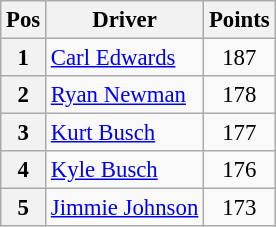<table class="sortable wikitable " style="font-size: 95%;">
<tr>
<th>Pos</th>
<th>Driver</th>
<th>Points</th>
</tr>
<tr>
<th>1</th>
<td><a href='#'>Carl Edwards</a></td>
<td style="text-align:center;">187</td>
</tr>
<tr>
<th>2</th>
<td><a href='#'>Ryan Newman</a></td>
<td style="text-align:center;">178</td>
</tr>
<tr>
<th>3</th>
<td><a href='#'>Kurt Busch</a></td>
<td style="text-align:center;">177</td>
</tr>
<tr>
<th>4</th>
<td><a href='#'>Kyle Busch</a></td>
<td style="text-align:center;">176</td>
</tr>
<tr>
<th>5</th>
<td><a href='#'>Jimmie Johnson</a></td>
<td style="text-align:center;">173</td>
</tr>
</table>
